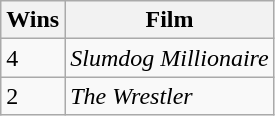<table class="wikitable">
<tr>
<th>Wins</th>
<th>Film</th>
</tr>
<tr>
<td>4</td>
<td><em>Slumdog Millionaire</em></td>
</tr>
<tr>
<td>2</td>
<td><em>The Wrestler</em></td>
</tr>
</table>
